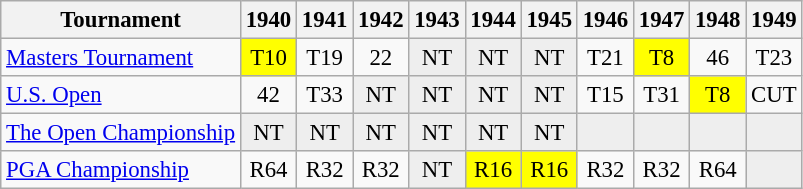<table class="wikitable" style="font-size:95%;text-align:center;">
<tr>
<th>Tournament</th>
<th>1940</th>
<th>1941</th>
<th>1942</th>
<th>1943</th>
<th>1944</th>
<th>1945</th>
<th>1946</th>
<th>1947</th>
<th>1948</th>
<th>1949</th>
</tr>
<tr>
<td align=left><a href='#'>Masters Tournament</a></td>
<td style="background:yellow;">T10</td>
<td>T19</td>
<td>22</td>
<td style="background:#eeeeee;">NT</td>
<td style="background:#eeeeee;">NT</td>
<td style="background:#eeeeee;">NT</td>
<td>T21</td>
<td style="background:yellow;">T8</td>
<td>46</td>
<td>T23</td>
</tr>
<tr>
<td align=left><a href='#'>U.S. Open</a></td>
<td>42</td>
<td>T33</td>
<td style="background:#eeeeee;">NT</td>
<td style="background:#eeeeee;">NT</td>
<td style="background:#eeeeee;">NT</td>
<td style="background:#eeeeee;">NT</td>
<td>T15</td>
<td>T31</td>
<td style="background:yellow;">T8</td>
<td>CUT</td>
</tr>
<tr>
<td align=left><a href='#'>The Open Championship</a></td>
<td style="background:#eeeeee;">NT</td>
<td style="background:#eeeeee;">NT</td>
<td style="background:#eeeeee;">NT</td>
<td style="background:#eeeeee;">NT</td>
<td style="background:#eeeeee;">NT</td>
<td style="background:#eeeeee;">NT</td>
<td style="background:#eeeeee;"></td>
<td style="background:#eeeeee;"></td>
<td style="background:#eeeeee;"></td>
<td style="background:#eeeeee;"></td>
</tr>
<tr>
<td align=left><a href='#'>PGA Championship</a></td>
<td>R64</td>
<td>R32</td>
<td>R32</td>
<td style="background:#eeeeee;">NT</td>
<td style="background:yellow;">R16</td>
<td style="background:yellow;">R16</td>
<td>R32</td>
<td>R32</td>
<td>R64</td>
<td style="background:#eeeeee;"></td>
</tr>
</table>
